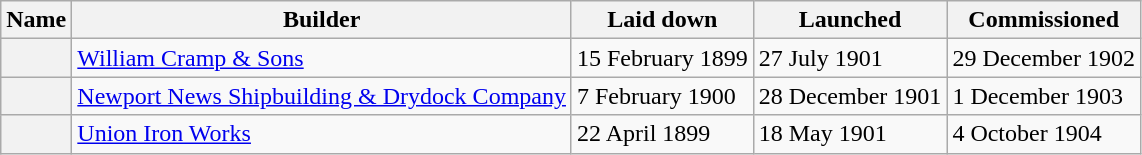<table class="wikitable plainrowheaders">
<tr>
<th scope="col">Name</th>
<th scope="col">Builder</th>
<th scope="col">Laid down</th>
<th scope="col">Launched</th>
<th scope="col">Commissioned</th>
</tr>
<tr>
<th scope="row"></th>
<td><a href='#'>William Cramp & Sons</a></td>
<td>15 February 1899</td>
<td>27 July 1901</td>
<td>29 December 1902</td>
</tr>
<tr>
<th scope="row"></th>
<td><a href='#'>Newport News Shipbuilding & Drydock Company</a></td>
<td>7 February 1900</td>
<td>28 December 1901</td>
<td>1 December 1903</td>
</tr>
<tr>
<th scope="row"></th>
<td><a href='#'>Union Iron Works</a></td>
<td>22 April 1899</td>
<td>18 May 1901</td>
<td>4 October 1904</td>
</tr>
</table>
